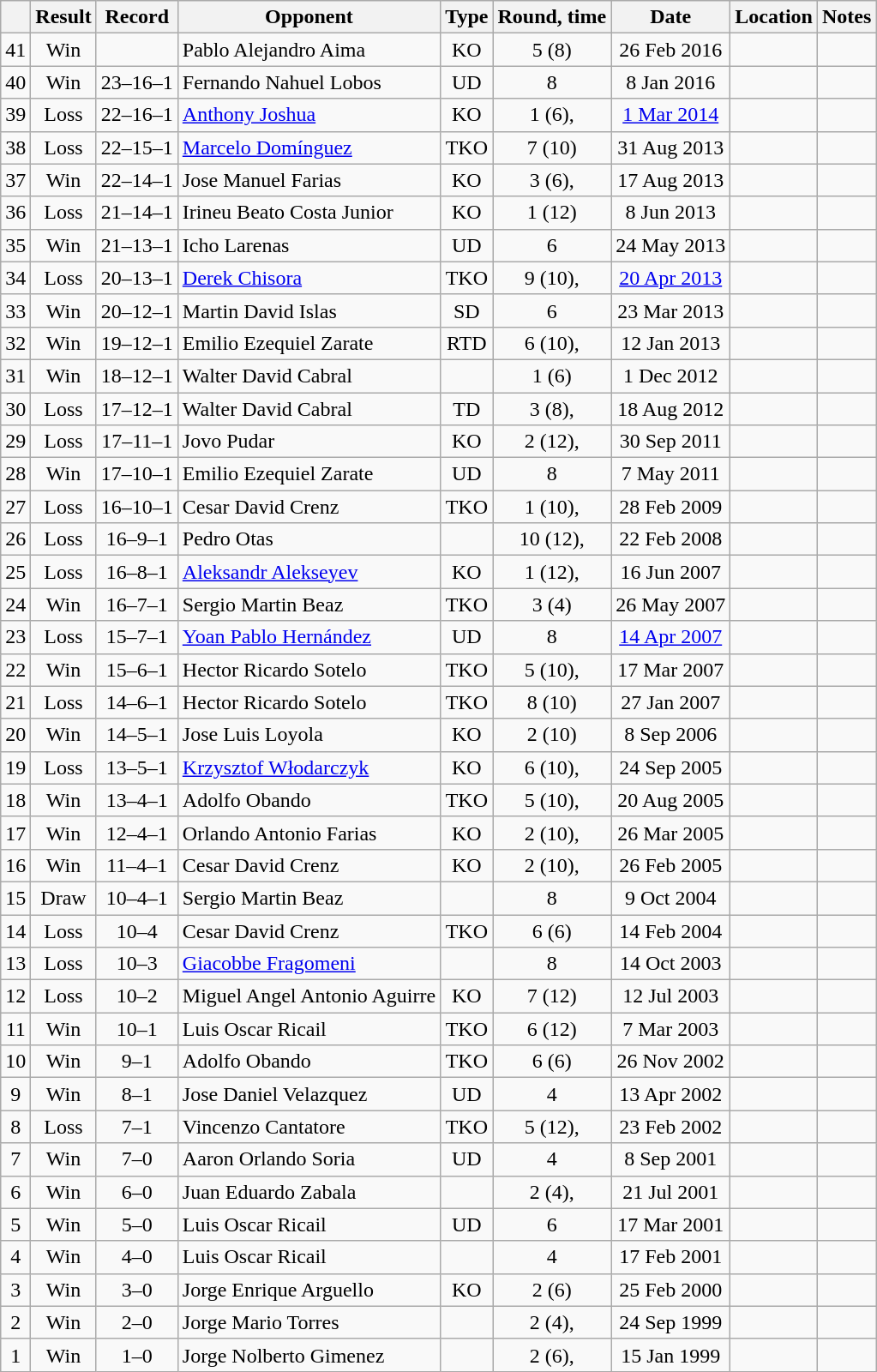<table class="wikitable" style="text-align:center">
<tr>
<th></th>
<th>Result</th>
<th>Record</th>
<th>Opponent</th>
<th>Type</th>
<th>Round, time</th>
<th>Date</th>
<th>Location</th>
<th>Notes</th>
</tr>
<tr>
<td>41</td>
<td>Win</td>
<td></td>
<td style="text-align:left;">Pablo Alejandro Aima</td>
<td>KO</td>
<td>5 (8)</td>
<td>26 Feb 2016</td>
<td style="text-align:left;"></td>
<td></td>
</tr>
<tr>
<td>40</td>
<td>Win</td>
<td>23–16–1</td>
<td style="text-align:left;">Fernando Nahuel Lobos</td>
<td>UD</td>
<td>8</td>
<td>8 Jan 2016</td>
<td style="text-align:left;"></td>
<td></td>
</tr>
<tr>
<td>39</td>
<td>Loss</td>
<td>22–16–1</td>
<td style="text-align:left;"><a href='#'>Anthony Joshua</a></td>
<td>KO</td>
<td>1 (6), </td>
<td><a href='#'>1 Mar 2014</a></td>
<td style="text-align:left;"></td>
<td></td>
</tr>
<tr>
<td>38</td>
<td>Loss</td>
<td>22–15–1</td>
<td style="text-align:left;"><a href='#'>Marcelo Domínguez</a></td>
<td>TKO</td>
<td>7 (10)</td>
<td>31 Aug 2013</td>
<td style="text-align:left;"></td>
<td></td>
</tr>
<tr>
<td>37</td>
<td>Win</td>
<td>22–14–1</td>
<td style="text-align:left;">Jose Manuel Farias</td>
<td>KO</td>
<td>3 (6), </td>
<td>17 Aug 2013</td>
<td style="text-align:left;"></td>
<td></td>
</tr>
<tr>
<td>36</td>
<td>Loss</td>
<td>21–14–1</td>
<td style="text-align:left;">Irineu Beato Costa Junior</td>
<td>KO</td>
<td>1 (12)</td>
<td>8 Jun 2013</td>
<td style="text-align:left;"></td>
<td style="text-align:left;"></td>
</tr>
<tr>
<td>35</td>
<td>Win</td>
<td>21–13–1</td>
<td style="text-align:left;">Icho Larenas</td>
<td>UD</td>
<td>6</td>
<td>24 May 2013</td>
<td style="text-align:left;"></td>
<td></td>
</tr>
<tr>
<td>34</td>
<td>Loss</td>
<td>20–13–1</td>
<td style="text-align:left;"><a href='#'>Derek Chisora</a></td>
<td>TKO</td>
<td>9 (10), </td>
<td><a href='#'>20 Apr 2013</a></td>
<td style="text-align:left;"></td>
<td></td>
</tr>
<tr>
<td>33</td>
<td>Win</td>
<td>20–12–1</td>
<td style="text-align:left;">Martin David Islas</td>
<td>SD</td>
<td>6</td>
<td>23 Mar 2013</td>
<td style="text-align:left;"></td>
<td></td>
</tr>
<tr>
<td>32</td>
<td>Win</td>
<td>19–12–1</td>
<td style="text-align:left;">Emilio Ezequiel Zarate</td>
<td>RTD</td>
<td>6 (10), </td>
<td>12 Jan 2013</td>
<td style="text-align:left;"></td>
<td style="text-align:left;"></td>
</tr>
<tr>
<td>31</td>
<td>Win</td>
<td>18–12–1</td>
<td style="text-align:left;">Walter David Cabral</td>
<td></td>
<td>1 (6)</td>
<td>1 Dec 2012</td>
<td style="text-align:left;"></td>
<td></td>
</tr>
<tr>
<td>30</td>
<td>Loss</td>
<td>17–12–1</td>
<td style="text-align:left;">Walter David Cabral</td>
<td>TD</td>
<td>3 (8), </td>
<td>18 Aug 2012</td>
<td style="text-align:left;"></td>
<td></td>
</tr>
<tr>
<td>29</td>
<td>Loss</td>
<td>17–11–1</td>
<td style="text-align:left;">Jovo Pudar</td>
<td>KO</td>
<td>2 (12), </td>
<td>30 Sep 2011</td>
<td style="text-align:left;"></td>
<td style="text-align:left;"></td>
</tr>
<tr>
<td>28</td>
<td>Win</td>
<td>17–10–1</td>
<td style="text-align:left;">Emilio Ezequiel Zarate</td>
<td>UD</td>
<td>8</td>
<td>7 May 2011</td>
<td style="text-align:left;"></td>
<td></td>
</tr>
<tr>
<td>27</td>
<td>Loss</td>
<td>16–10–1</td>
<td style="text-align:left;">Cesar David Crenz</td>
<td>TKO</td>
<td>1 (10), </td>
<td>28 Feb 2009</td>
<td style="text-align:left;"></td>
<td style="text-align:left;"></td>
</tr>
<tr>
<td>26</td>
<td>Loss</td>
<td>16–9–1</td>
<td style="text-align:left;">Pedro Otas</td>
<td></td>
<td>10 (12), </td>
<td>22 Feb 2008</td>
<td style="text-align:left;"></td>
<td style="text-align:left;"></td>
</tr>
<tr>
<td>25</td>
<td>Loss</td>
<td>16–8–1</td>
<td style="text-align:left;"><a href='#'>Aleksandr Alekseyev</a></td>
<td>KO</td>
<td>1 (12), </td>
<td>16 Jun 2007</td>
<td style="text-align:left;"></td>
<td style="text-align:left;"></td>
</tr>
<tr>
<td>24</td>
<td>Win</td>
<td>16–7–1</td>
<td style="text-align:left;">Sergio Martin Beaz</td>
<td>TKO</td>
<td>3 (4)</td>
<td>26 May 2007</td>
<td style="text-align:left;"></td>
<td></td>
</tr>
<tr>
<td>23</td>
<td>Loss</td>
<td>15–7–1</td>
<td style="text-align:left;"><a href='#'>Yoan Pablo Hernández</a></td>
<td>UD</td>
<td>8</td>
<td><a href='#'>14 Apr 2007</a></td>
<td style="text-align:left;"></td>
<td></td>
</tr>
<tr>
<td>22</td>
<td>Win</td>
<td>15–6–1</td>
<td style="text-align:left;">Hector Ricardo Sotelo</td>
<td>TKO</td>
<td>5 (10), </td>
<td>17 Mar 2007</td>
<td style="text-align:left;"></td>
<td style="text-align:left;"></td>
</tr>
<tr>
<td>21</td>
<td>Loss</td>
<td>14–6–1</td>
<td style="text-align:left;">Hector Ricardo Sotelo</td>
<td>TKO</td>
<td>8 (10)</td>
<td>27 Jan 2007</td>
<td style="text-align:left;"></td>
<td></td>
</tr>
<tr>
<td>20</td>
<td>Win</td>
<td>14–5–1</td>
<td style="text-align:left;">Jose Luis Loyola</td>
<td>KO</td>
<td>2 (10)</td>
<td>8 Sep 2006</td>
<td style="text-align:left;"></td>
<td></td>
</tr>
<tr>
<td>19</td>
<td>Loss</td>
<td>13–5–1</td>
<td style="text-align:left;"><a href='#'>Krzysztof Włodarczyk</a></td>
<td>KO</td>
<td>6 (10), </td>
<td>24 Sep 2005</td>
<td style="text-align:left;"></td>
<td></td>
</tr>
<tr>
<td>18</td>
<td>Win</td>
<td>13–4–1</td>
<td style="text-align:left;">Adolfo Obando</td>
<td>TKO</td>
<td>5 (10), </td>
<td>20 Aug 2005</td>
<td style="text-align:left;"></td>
<td></td>
</tr>
<tr>
<td>17</td>
<td>Win</td>
<td>12–4–1</td>
<td style="text-align:left;">Orlando Antonio Farias</td>
<td>KO</td>
<td>2 (10), </td>
<td>26 Mar 2005</td>
<td style="text-align:left;"></td>
<td style="text-align:left;"></td>
</tr>
<tr>
<td>16</td>
<td>Win</td>
<td>11–4–1</td>
<td style="text-align:left;">Cesar David Crenz</td>
<td>KO</td>
<td>2 (10), </td>
<td>26 Feb 2005</td>
<td style="text-align:left;"></td>
<td style="text-align:left;"></td>
</tr>
<tr>
<td>15</td>
<td>Draw</td>
<td>10–4–1</td>
<td style="text-align:left;">Sergio Martin Beaz</td>
<td></td>
<td>8</td>
<td>9 Oct 2004</td>
<td style="text-align:left;"></td>
<td></td>
</tr>
<tr>
<td>14</td>
<td>Loss</td>
<td>10–4</td>
<td style="text-align:left;">Cesar David Crenz</td>
<td>TKO</td>
<td>6 (6)</td>
<td>14 Feb 2004</td>
<td style="text-align:left;"></td>
<td></td>
</tr>
<tr>
<td>13</td>
<td>Loss</td>
<td>10–3</td>
<td style="text-align:left;"><a href='#'>Giacobbe Fragomeni</a></td>
<td></td>
<td>8</td>
<td>14 Oct 2003</td>
<td style="text-align:left;"></td>
<td></td>
</tr>
<tr>
<td>12</td>
<td>Loss</td>
<td>10–2</td>
<td style="text-align:left;">Miguel Angel Antonio Aguirre</td>
<td>KO</td>
<td>7 (12)</td>
<td>12 Jul 2003</td>
<td style="text-align:left;"></td>
<td style="text-align:left;"></td>
</tr>
<tr>
<td>11</td>
<td>Win</td>
<td>10–1</td>
<td style="text-align:left;">Luis Oscar Ricail</td>
<td>TKO</td>
<td>6 (12)</td>
<td>7 Mar 2003</td>
<td style="text-align:left;"></td>
<td style="text-align:left;"></td>
</tr>
<tr>
<td>10</td>
<td>Win</td>
<td>9–1</td>
<td style="text-align:left;">Adolfo Obando</td>
<td>TKO</td>
<td>6 (6)</td>
<td>26 Nov 2002</td>
<td style="text-align:left;"></td>
<td></td>
</tr>
<tr>
<td>9</td>
<td>Win</td>
<td>8–1</td>
<td style="text-align:left;">Jose Daniel Velazquez</td>
<td>UD</td>
<td>4</td>
<td>13 Apr 2002</td>
<td style="text-align:left;"></td>
<td></td>
</tr>
<tr>
<td>8</td>
<td>Loss</td>
<td>7–1</td>
<td style="text-align:left;">Vincenzo Cantatore</td>
<td>TKO</td>
<td>5 (12), </td>
<td>23 Feb 2002</td>
<td style="text-align:left;"></td>
<td style="text-align:left;"></td>
</tr>
<tr>
<td>7</td>
<td>Win</td>
<td>7–0</td>
<td style="text-align:left;">Aaron Orlando Soria</td>
<td>UD</td>
<td>4</td>
<td>8 Sep 2001</td>
<td style="text-align:left;"></td>
<td></td>
</tr>
<tr>
<td>6</td>
<td>Win</td>
<td>6–0</td>
<td style="text-align:left;">Juan Eduardo Zabala</td>
<td></td>
<td>2 (4), </td>
<td>21 Jul 2001</td>
<td style="text-align:left;"></td>
<td></td>
</tr>
<tr>
<td>5</td>
<td>Win</td>
<td>5–0</td>
<td style="text-align:left;">Luis Oscar Ricail</td>
<td>UD</td>
<td>6</td>
<td>17 Mar 2001</td>
<td style="text-align:left;"></td>
<td></td>
</tr>
<tr>
<td>4</td>
<td>Win</td>
<td>4–0</td>
<td style="text-align:left;">Luis Oscar Ricail</td>
<td></td>
<td>4</td>
<td>17 Feb 2001</td>
<td style="text-align:left;"></td>
<td></td>
</tr>
<tr>
<td>3</td>
<td>Win</td>
<td>3–0</td>
<td style="text-align:left;">Jorge Enrique Arguello</td>
<td>KO</td>
<td>2 (6)</td>
<td>25 Feb 2000</td>
<td style="text-align:left;"></td>
<td></td>
</tr>
<tr>
<td>2</td>
<td>Win</td>
<td>2–0</td>
<td style="text-align:left;">Jorge Mario Torres</td>
<td></td>
<td>2 (4), </td>
<td>24 Sep 1999</td>
<td style="text-align:left;"></td>
<td></td>
</tr>
<tr>
<td>1</td>
<td>Win</td>
<td>1–0</td>
<td style="text-align:left;">Jorge Nolberto Gimenez</td>
<td></td>
<td>2 (6), </td>
<td>15 Jan 1999</td>
<td style="text-align:left;"></td>
<td></td>
</tr>
</table>
